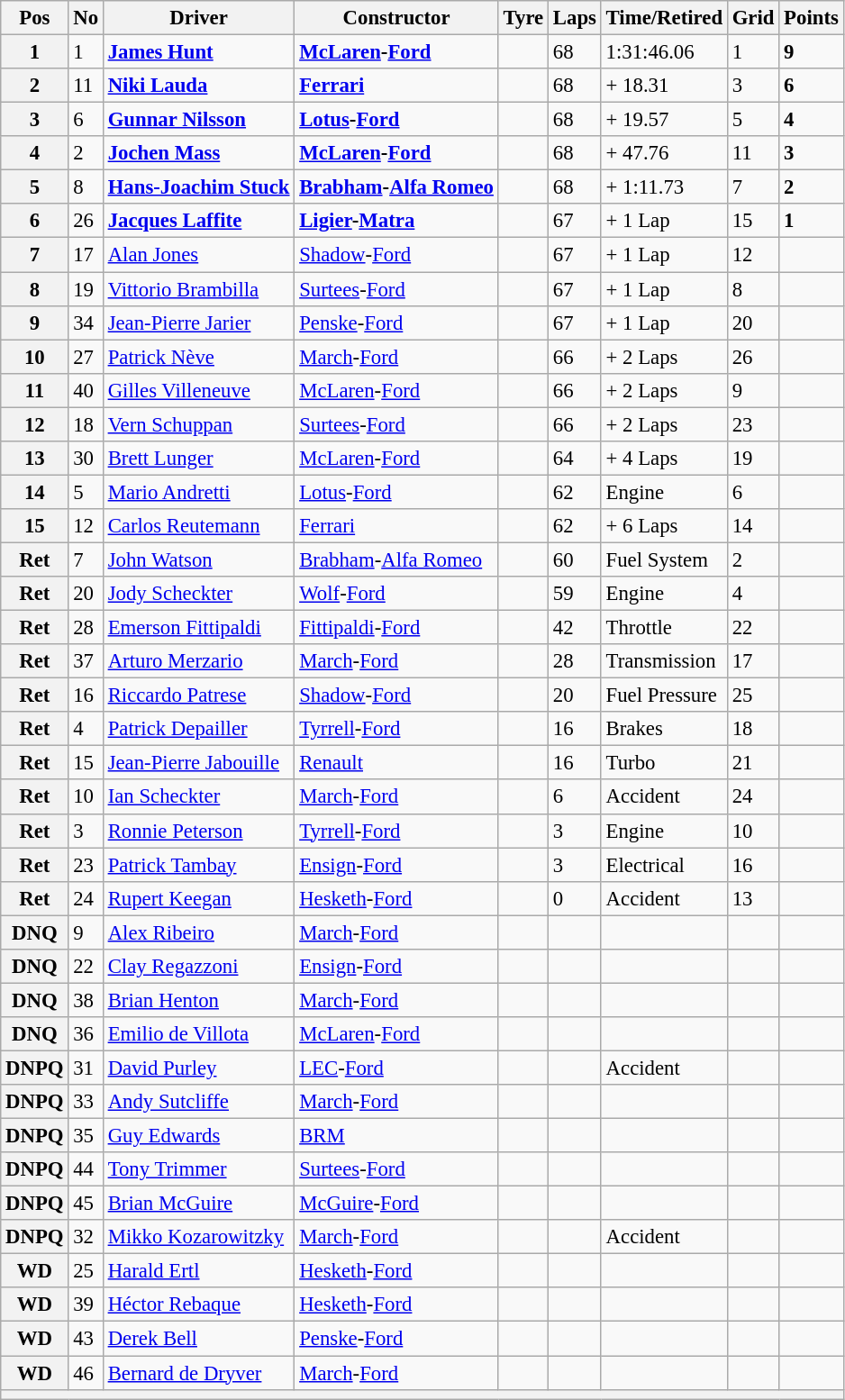<table class="wikitable" style="font-size: 95%;">
<tr>
<th>Pos</th>
<th>No</th>
<th>Driver</th>
<th>Constructor</th>
<th>Tyre</th>
<th>Laps</th>
<th>Time/Retired</th>
<th>Grid</th>
<th>Points</th>
</tr>
<tr>
<th>1</th>
<td>1</td>
<td> <strong><a href='#'>James Hunt</a></strong></td>
<td><strong><a href='#'>McLaren</a>-<a href='#'>Ford</a></strong></td>
<td></td>
<td>68</td>
<td>1:31:46.06</td>
<td>1</td>
<td><strong>9</strong></td>
</tr>
<tr>
<th>2</th>
<td>11</td>
<td> <strong><a href='#'>Niki Lauda</a></strong></td>
<td><strong><a href='#'>Ferrari</a></strong></td>
<td></td>
<td>68</td>
<td>+ 18.31</td>
<td>3</td>
<td><strong>6</strong></td>
</tr>
<tr>
<th>3</th>
<td>6</td>
<td> <strong><a href='#'>Gunnar Nilsson</a></strong></td>
<td><strong><a href='#'>Lotus</a>-<a href='#'>Ford</a></strong></td>
<td></td>
<td>68</td>
<td>+ 19.57</td>
<td>5</td>
<td><strong>4</strong></td>
</tr>
<tr>
<th>4</th>
<td>2</td>
<td> <strong><a href='#'>Jochen Mass</a></strong></td>
<td><strong><a href='#'>McLaren</a>-<a href='#'>Ford</a></strong></td>
<td></td>
<td>68</td>
<td>+ 47.76</td>
<td>11</td>
<td><strong>3</strong></td>
</tr>
<tr>
<th>5</th>
<td>8</td>
<td> <strong><a href='#'>Hans-Joachim Stuck</a></strong></td>
<td><strong><a href='#'>Brabham</a>-<a href='#'>Alfa Romeo</a></strong></td>
<td></td>
<td>68</td>
<td>+ 1:11.73</td>
<td>7</td>
<td><strong>2</strong></td>
</tr>
<tr>
<th>6</th>
<td>26</td>
<td> <strong><a href='#'>Jacques Laffite</a></strong></td>
<td><strong><a href='#'>Ligier</a>-<a href='#'>Matra</a></strong></td>
<td></td>
<td>67</td>
<td>+ 1 Lap</td>
<td>15</td>
<td><strong>1</strong></td>
</tr>
<tr>
<th>7</th>
<td>17</td>
<td> <a href='#'>Alan Jones</a></td>
<td><a href='#'>Shadow</a>-<a href='#'>Ford</a></td>
<td></td>
<td>67</td>
<td>+ 1 Lap</td>
<td>12</td>
<td> </td>
</tr>
<tr>
<th>8</th>
<td>19</td>
<td> <a href='#'>Vittorio Brambilla</a></td>
<td><a href='#'>Surtees</a>-<a href='#'>Ford</a></td>
<td></td>
<td>67</td>
<td>+ 1 Lap</td>
<td>8</td>
<td> </td>
</tr>
<tr>
<th>9</th>
<td>34</td>
<td> <a href='#'>Jean-Pierre Jarier</a></td>
<td><a href='#'>Penske</a>-<a href='#'>Ford</a></td>
<td></td>
<td>67</td>
<td>+ 1 Lap</td>
<td>20</td>
<td> </td>
</tr>
<tr>
<th>10</th>
<td>27</td>
<td> <a href='#'>Patrick Nève</a></td>
<td><a href='#'>March</a>-<a href='#'>Ford</a></td>
<td></td>
<td>66</td>
<td>+ 2 Laps</td>
<td>26</td>
<td> </td>
</tr>
<tr>
<th>11</th>
<td>40</td>
<td> <a href='#'>Gilles Villeneuve</a></td>
<td><a href='#'>McLaren</a>-<a href='#'>Ford</a></td>
<td></td>
<td>66</td>
<td>+ 2 Laps</td>
<td>9</td>
<td> </td>
</tr>
<tr>
<th>12</th>
<td>18</td>
<td> <a href='#'>Vern Schuppan</a></td>
<td><a href='#'>Surtees</a>-<a href='#'>Ford</a></td>
<td></td>
<td>66</td>
<td>+ 2 Laps</td>
<td>23</td>
<td> </td>
</tr>
<tr>
<th>13</th>
<td>30</td>
<td> <a href='#'>Brett Lunger</a></td>
<td><a href='#'>McLaren</a>-<a href='#'>Ford</a></td>
<td></td>
<td>64</td>
<td>+ 4 Laps</td>
<td>19</td>
<td> </td>
</tr>
<tr>
<th>14</th>
<td>5</td>
<td> <a href='#'>Mario Andretti</a></td>
<td><a href='#'>Lotus</a>-<a href='#'>Ford</a></td>
<td></td>
<td>62</td>
<td>Engine</td>
<td>6</td>
<td> </td>
</tr>
<tr>
<th>15</th>
<td>12</td>
<td> <a href='#'>Carlos Reutemann</a></td>
<td><a href='#'>Ferrari</a></td>
<td></td>
<td>62</td>
<td>+ 6 Laps</td>
<td>14</td>
<td> </td>
</tr>
<tr>
<th>Ret</th>
<td>7</td>
<td> <a href='#'>John Watson</a></td>
<td><a href='#'>Brabham</a>-<a href='#'>Alfa Romeo</a></td>
<td></td>
<td>60</td>
<td>Fuel System</td>
<td>2</td>
<td> </td>
</tr>
<tr>
<th>Ret</th>
<td>20</td>
<td> <a href='#'>Jody Scheckter</a></td>
<td><a href='#'>Wolf</a>-<a href='#'>Ford</a></td>
<td></td>
<td>59</td>
<td>Engine</td>
<td>4</td>
<td> </td>
</tr>
<tr>
<th>Ret</th>
<td>28</td>
<td> <a href='#'>Emerson Fittipaldi</a></td>
<td><a href='#'>Fittipaldi</a>-<a href='#'>Ford</a></td>
<td></td>
<td>42</td>
<td>Throttle</td>
<td>22</td>
<td> </td>
</tr>
<tr>
<th>Ret</th>
<td>37</td>
<td> <a href='#'>Arturo Merzario</a></td>
<td><a href='#'>March</a>-<a href='#'>Ford</a></td>
<td></td>
<td>28</td>
<td>Transmission</td>
<td>17</td>
<td> </td>
</tr>
<tr>
<th>Ret</th>
<td>16</td>
<td> <a href='#'>Riccardo Patrese</a></td>
<td><a href='#'>Shadow</a>-<a href='#'>Ford</a></td>
<td></td>
<td>20</td>
<td>Fuel Pressure</td>
<td>25</td>
<td> </td>
</tr>
<tr>
<th>Ret</th>
<td>4</td>
<td> <a href='#'>Patrick Depailler</a></td>
<td><a href='#'>Tyrrell</a>-<a href='#'>Ford</a></td>
<td></td>
<td>16</td>
<td>Brakes</td>
<td>18</td>
<td> </td>
</tr>
<tr>
<th>Ret</th>
<td>15</td>
<td> <a href='#'>Jean-Pierre Jabouille</a></td>
<td><a href='#'>Renault</a></td>
<td></td>
<td>16</td>
<td>Turbo</td>
<td>21</td>
<td> </td>
</tr>
<tr>
<th>Ret</th>
<td>10</td>
<td> <a href='#'>Ian Scheckter</a></td>
<td><a href='#'>March</a>-<a href='#'>Ford</a></td>
<td></td>
<td>6</td>
<td>Accident</td>
<td>24</td>
<td> </td>
</tr>
<tr>
<th>Ret</th>
<td>3</td>
<td> <a href='#'>Ronnie Peterson</a></td>
<td><a href='#'>Tyrrell</a>-<a href='#'>Ford</a></td>
<td></td>
<td>3</td>
<td>Engine</td>
<td>10</td>
<td> </td>
</tr>
<tr>
<th>Ret</th>
<td>23</td>
<td> <a href='#'>Patrick Tambay</a></td>
<td><a href='#'>Ensign</a>-<a href='#'>Ford</a></td>
<td></td>
<td>3</td>
<td>Electrical</td>
<td>16</td>
<td> </td>
</tr>
<tr>
<th>Ret</th>
<td>24</td>
<td> <a href='#'>Rupert Keegan</a></td>
<td><a href='#'>Hesketh</a>-<a href='#'>Ford</a></td>
<td></td>
<td>0</td>
<td>Accident</td>
<td>13</td>
<td> </td>
</tr>
<tr>
<th>DNQ</th>
<td>9</td>
<td> <a href='#'>Alex Ribeiro</a></td>
<td><a href='#'>March</a>-<a href='#'>Ford</a></td>
<td></td>
<td> </td>
<td> </td>
<td> </td>
<td> </td>
</tr>
<tr>
<th>DNQ</th>
<td>22</td>
<td> <a href='#'>Clay Regazzoni</a></td>
<td><a href='#'>Ensign</a>-<a href='#'>Ford</a></td>
<td></td>
<td> </td>
<td> </td>
<td> </td>
<td> </td>
</tr>
<tr>
<th>DNQ</th>
<td>38</td>
<td> <a href='#'>Brian Henton</a></td>
<td><a href='#'>March</a>-<a href='#'>Ford</a></td>
<td></td>
<td> </td>
<td> </td>
<td> </td>
<td> </td>
</tr>
<tr>
<th>DNQ</th>
<td>36</td>
<td> <a href='#'>Emilio de Villota</a></td>
<td><a href='#'>McLaren</a>-<a href='#'>Ford</a></td>
<td></td>
<td> </td>
<td> </td>
<td> </td>
<td> </td>
</tr>
<tr>
<th>DNPQ</th>
<td>31</td>
<td> <a href='#'>David Purley</a></td>
<td><a href='#'>LEC</a>-<a href='#'>Ford</a></td>
<td></td>
<td> </td>
<td>Accident</td>
<td> </td>
<td> </td>
</tr>
<tr>
<th>DNPQ</th>
<td>33</td>
<td> <a href='#'>Andy Sutcliffe</a></td>
<td><a href='#'>March</a>-<a href='#'>Ford</a></td>
<td></td>
<td> </td>
<td> </td>
<td> </td>
<td> </td>
</tr>
<tr>
<th>DNPQ</th>
<td>35</td>
<td> <a href='#'>Guy Edwards</a></td>
<td><a href='#'>BRM</a></td>
<td></td>
<td> </td>
<td> </td>
<td> </td>
<td> </td>
</tr>
<tr>
<th>DNPQ</th>
<td>44</td>
<td> <a href='#'>Tony Trimmer</a></td>
<td><a href='#'>Surtees</a>-<a href='#'>Ford</a></td>
<td></td>
<td> </td>
<td> </td>
<td> </td>
<td> </td>
</tr>
<tr>
<th>DNPQ</th>
<td>45</td>
<td> <a href='#'>Brian McGuire</a></td>
<td><a href='#'>McGuire</a>-<a href='#'>Ford</a></td>
<td></td>
<td> </td>
<td> </td>
<td> </td>
<td> </td>
</tr>
<tr>
<th>DNPQ</th>
<td>32</td>
<td> <a href='#'>Mikko Kozarowitzky</a></td>
<td><a href='#'>March</a>-<a href='#'>Ford</a></td>
<td></td>
<td> </td>
<td>Accident</td>
<td> </td>
<td> </td>
</tr>
<tr>
<th>WD</th>
<td>25</td>
<td> <a href='#'>Harald Ertl</a></td>
<td><a href='#'>Hesketh</a>-<a href='#'>Ford</a></td>
<td></td>
<td> </td>
<td> </td>
<td> </td>
<td> </td>
</tr>
<tr>
<th>WD</th>
<td>39</td>
<td> <a href='#'>Héctor Rebaque</a></td>
<td><a href='#'>Hesketh</a>-<a href='#'>Ford</a></td>
<td></td>
<td> </td>
<td> </td>
<td> </td>
<td> </td>
</tr>
<tr>
<th>WD</th>
<td>43</td>
<td> <a href='#'>Derek Bell</a></td>
<td><a href='#'>Penske</a>-<a href='#'>Ford</a></td>
<td></td>
<td> </td>
<td> </td>
<td> </td>
<td> </td>
</tr>
<tr>
<th>WD</th>
<td>46</td>
<td> <a href='#'>Bernard de Dryver</a></td>
<td><a href='#'>March</a>-<a href='#'>Ford</a></td>
<td></td>
<td> </td>
<td> </td>
<td> </td>
<td> </td>
</tr>
<tr>
<th colspan="9"></th>
</tr>
</table>
